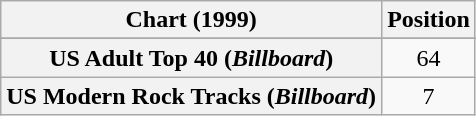<table class="wikitable plainrowheaders" style="text-align:center">
<tr>
<th>Chart (1999)</th>
<th>Position</th>
</tr>
<tr>
</tr>
<tr>
<th scope="row">US Adult Top 40 (<em>Billboard</em>)</th>
<td>64</td>
</tr>
<tr>
<th scope="row">US Modern Rock Tracks (<em>Billboard</em>)</th>
<td>7</td>
</tr>
</table>
